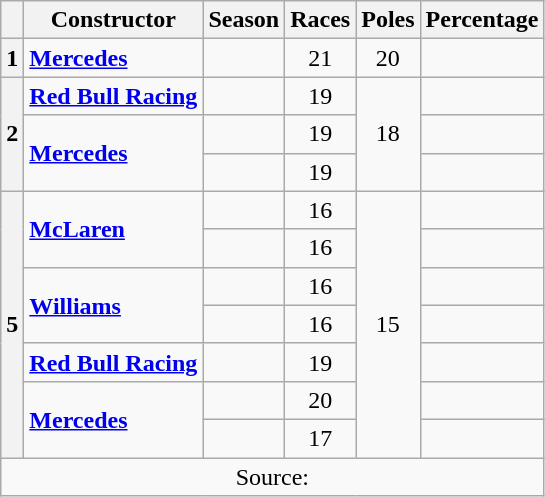<table class="wikitable">
<tr>
<th></th>
<th>Constructor</th>
<th>Season</th>
<th>Races</th>
<th>Poles</th>
<th>Percentage</th>
</tr>
<tr align="center">
<th>1</th>
<td align=left> <strong><a href='#'>Mercedes</a></strong></td>
<td></td>
<td>21</td>
<td>20</td>
<td></td>
</tr>
<tr align="center">
<th rowspan=3>2</th>
<td align="left"> <strong><a href='#'>Red Bull Racing</a></strong></td>
<td></td>
<td>19</td>
<td rowspan=3>18</td>
<td></td>
</tr>
<tr align="center">
<td align=left rowspan=2> <strong><a href='#'>Mercedes</a></strong></td>
<td></td>
<td>19</td>
<td></td>
</tr>
<tr align="center">
<td></td>
<td>19</td>
<td></td>
</tr>
<tr align="center">
<th rowspan=7>5</th>
<td align=left rowspan=2> <strong><a href='#'>McLaren</a></strong></td>
<td></td>
<td>16</td>
<td align="center" rowspan=7>15</td>
<td></td>
</tr>
<tr align="center">
<td></td>
<td>16</td>
<td></td>
</tr>
<tr align="center">
<td align=left rowspan=2> <strong><a href='#'>Williams</a></strong></td>
<td></td>
<td>16</td>
<td></td>
</tr>
<tr align="center">
<td></td>
<td>16</td>
<td></td>
</tr>
<tr align="center">
<td align="left"> <strong><a href='#'>Red Bull Racing</a></strong></td>
<td></td>
<td>19</td>
<td></td>
</tr>
<tr align="center">
<td align=left rowspan=2> <strong><a href='#'>Mercedes</a></strong></td>
<td></td>
<td>20</td>
<td></td>
</tr>
<tr align="center">
<td></td>
<td>17</td>
<td></td>
</tr>
<tr>
<td colspan=6 align="center">Source:</td>
</tr>
</table>
